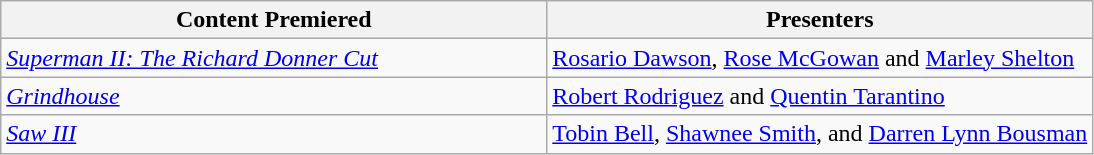<table class="wikitable sortable">
<tr>
<th scope="col" style="width:50%">Content Premiered</th>
<th scope="col" style="width:50%">Presenters</th>
</tr>
<tr>
<td><em><a href='#'>Superman II: The Richard Donner Cut</a></em></td>
<td><a href='#'>Rosario Dawson</a>, <a href='#'>Rose McGowan</a> and <a href='#'>Marley Shelton</a></td>
</tr>
<tr>
<td><em><a href='#'>Grindhouse</a></em></td>
<td><a href='#'>Robert Rodriguez</a> and <a href='#'>Quentin Tarantino</a></td>
</tr>
<tr>
<td><em><a href='#'>Saw III</a></em></td>
<td><a href='#'>Tobin Bell</a>, <a href='#'>Shawnee Smith</a>, and <a href='#'>Darren Lynn Bousman</a></td>
</tr>
</table>
